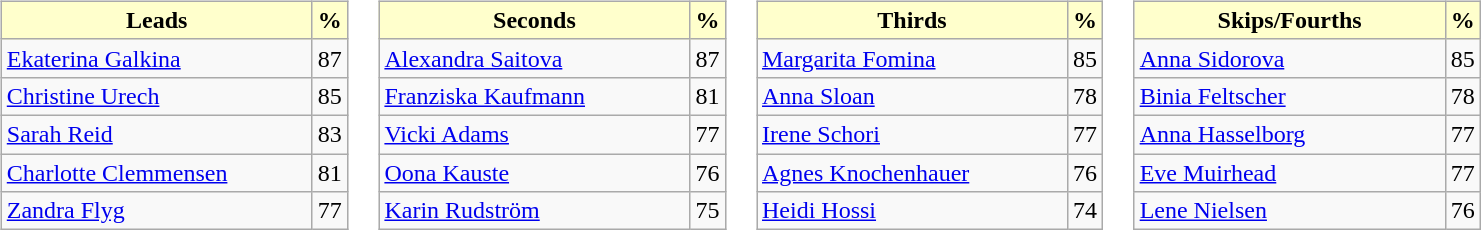<table>
<tr>
<td valign=top><br><table class="wikitable">
<tr>
<th style="background:#ffc; width:200px;">Leads</th>
<th style="background:#ffc;">%</th>
</tr>
<tr>
<td> <a href='#'>Ekaterina Galkina</a></td>
<td>87</td>
</tr>
<tr>
<td> <a href='#'>Christine Urech</a></td>
<td>85</td>
</tr>
<tr>
<td> <a href='#'>Sarah Reid</a></td>
<td>83</td>
</tr>
<tr>
<td> <a href='#'>Charlotte Clemmensen</a></td>
<td>81</td>
</tr>
<tr>
<td> <a href='#'>Zandra Flyg</a></td>
<td>77</td>
</tr>
</table>
</td>
<td valign=top><br><table class="wikitable">
<tr>
<th style="background:#ffc; width:200px;">Seconds</th>
<th style="background:#ffc;">%</th>
</tr>
<tr>
<td> <a href='#'>Alexandra Saitova</a></td>
<td>87</td>
</tr>
<tr>
<td> <a href='#'>Franziska Kaufmann</a></td>
<td>81</td>
</tr>
<tr>
<td> <a href='#'>Vicki Adams</a></td>
<td>77</td>
</tr>
<tr>
<td> <a href='#'>Oona Kauste</a></td>
<td>76</td>
</tr>
<tr>
<td> <a href='#'>Karin Rudström</a></td>
<td>75</td>
</tr>
</table>
</td>
<td valign=top><br><table class="wikitable">
<tr>
<th style="background:#ffc; width:200px;">Thirds</th>
<th style="background:#ffc;">%</th>
</tr>
<tr>
<td> <a href='#'>Margarita Fomina</a></td>
<td>85</td>
</tr>
<tr>
<td> <a href='#'>Anna Sloan</a></td>
<td>78</td>
</tr>
<tr>
<td> <a href='#'>Irene Schori</a></td>
<td>77</td>
</tr>
<tr>
<td> <a href='#'>Agnes Knochenhauer</a></td>
<td>76</td>
</tr>
<tr>
<td> <a href='#'>Heidi Hossi</a></td>
<td>74</td>
</tr>
</table>
</td>
<td valign=top><br><table class="wikitable">
<tr>
<th style="background:#ffc; width:200px;">Skips/Fourths</th>
<th style="background:#ffc;">%</th>
</tr>
<tr>
<td> <a href='#'>Anna Sidorova</a></td>
<td>85</td>
</tr>
<tr>
<td> <a href='#'>Binia Feltscher</a></td>
<td>78</td>
</tr>
<tr>
<td> <a href='#'>Anna Hasselborg</a></td>
<td>77</td>
</tr>
<tr>
<td> <a href='#'>Eve Muirhead</a></td>
<td>77</td>
</tr>
<tr>
<td> <a href='#'>Lene Nielsen</a></td>
<td>76</td>
</tr>
</table>
</td>
</tr>
</table>
